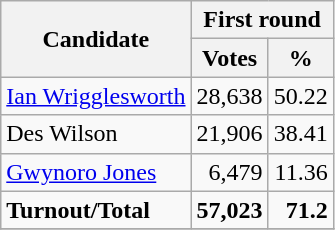<table class=wikitable style=text-align:right>
<tr>
<th rowspan=2>Candidate</th>
<th colspan=2>First round</th>
</tr>
<tr>
<th>Votes</th>
<th>%</th>
</tr>
<tr>
<td align=left><a href='#'>Ian Wrigglesworth</a></td>
<td>28,638</td>
<td>50.22</td>
</tr>
<tr>
<td align=left>Des Wilson</td>
<td>21,906</td>
<td>38.41</td>
</tr>
<tr>
<td align=left><a href='#'>Gwynoro Jones</a></td>
<td>6,479</td>
<td>11.36</td>
</tr>
<tr>
<td align=left><strong>Turnout/Total</strong></td>
<td><strong>57,023</strong></td>
<td><strong>71.2</strong></td>
</tr>
<tr>
</tr>
</table>
